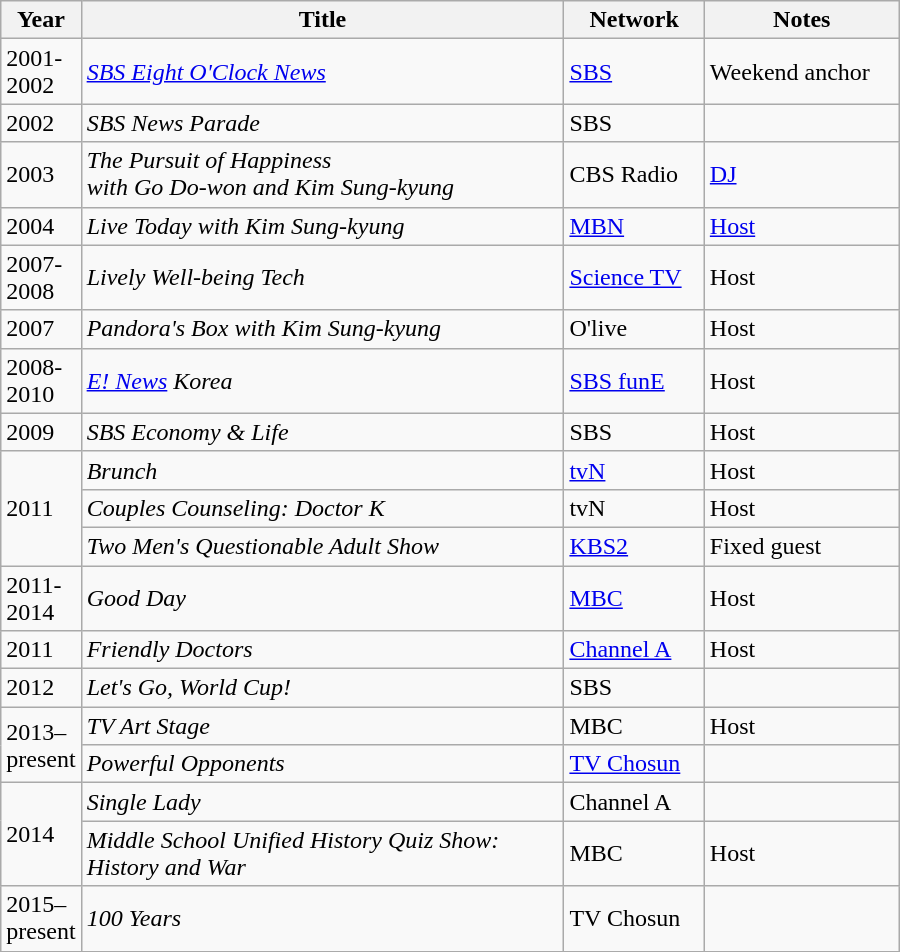<table class="wikitable" style="width:600px">
<tr>
<th width=10>Year</th>
<th>Title</th>
<th>Network</th>
<th>Notes</th>
</tr>
<tr>
<td>2001-2002</td>
<td><em><a href='#'>SBS Eight O'Clock News</a></em></td>
<td><a href='#'>SBS</a></td>
<td>Weekend anchor</td>
</tr>
<tr>
<td>2002</td>
<td><em>SBS News Parade</em></td>
<td>SBS</td>
<td></td>
</tr>
<tr>
<td>2003</td>
<td><em>The Pursuit of Happiness <br> with Go Do-won and Kim Sung-kyung</em></td>
<td>CBS Radio</td>
<td><a href='#'>DJ</a></td>
</tr>
<tr>
<td>2004</td>
<td><em>Live Today with Kim Sung-kyung</em></td>
<td><a href='#'>MBN</a></td>
<td><a href='#'>Host</a></td>
</tr>
<tr>
<td>2007-2008</td>
<td><em>Lively Well-being Tech</em></td>
<td><a href='#'>Science TV</a></td>
<td>Host</td>
</tr>
<tr>
<td>2007</td>
<td><em>Pandora's Box with Kim Sung-kyung</em></td>
<td>O'live</td>
<td>Host</td>
</tr>
<tr>
<td>2008-2010</td>
<td><em><a href='#'>E! News</a> Korea</em></td>
<td><a href='#'>SBS funE</a></td>
<td>Host</td>
</tr>
<tr>
<td>2009</td>
<td><em>SBS Economy & Life</em></td>
<td>SBS</td>
<td>Host</td>
</tr>
<tr>
<td rowspan=3>2011</td>
<td><em>Brunch</em></td>
<td><a href='#'>tvN</a></td>
<td>Host</td>
</tr>
<tr>
<td><em>Couples Counseling: Doctor K</em></td>
<td>tvN</td>
<td>Host</td>
</tr>
<tr>
<td><em>Two Men's Questionable Adult Show</em></td>
<td><a href='#'>KBS2</a></td>
<td>Fixed guest</td>
</tr>
<tr>
<td>2011-2014</td>
<td><em>Good Day</em></td>
<td><a href='#'>MBC</a></td>
<td>Host</td>
</tr>
<tr>
<td>2011</td>
<td><em>Friendly Doctors</em></td>
<td><a href='#'>Channel A</a></td>
<td>Host</td>
</tr>
<tr>
<td>2012</td>
<td><em>Let's Go, World Cup!</em></td>
<td>SBS</td>
<td></td>
</tr>
<tr>
<td rowspan=2>2013–present</td>
<td><em>TV Art Stage</em></td>
<td>MBC</td>
<td>Host</td>
</tr>
<tr>
<td><em>Powerful Opponents</em></td>
<td><a href='#'>TV Chosun</a></td>
<td></td>
</tr>
<tr>
<td rowspan=2>2014</td>
<td><em>Single Lady</em></td>
<td>Channel A</td>
<td></td>
</tr>
<tr>
<td><em>Middle School Unified History Quiz Show: <br> History and War</em></td>
<td>MBC</td>
<td>Host</td>
</tr>
<tr>
<td>2015–present</td>
<td><em>100 Years</em></td>
<td>TV Chosun</td>
<td></td>
</tr>
<tr>
</tr>
</table>
